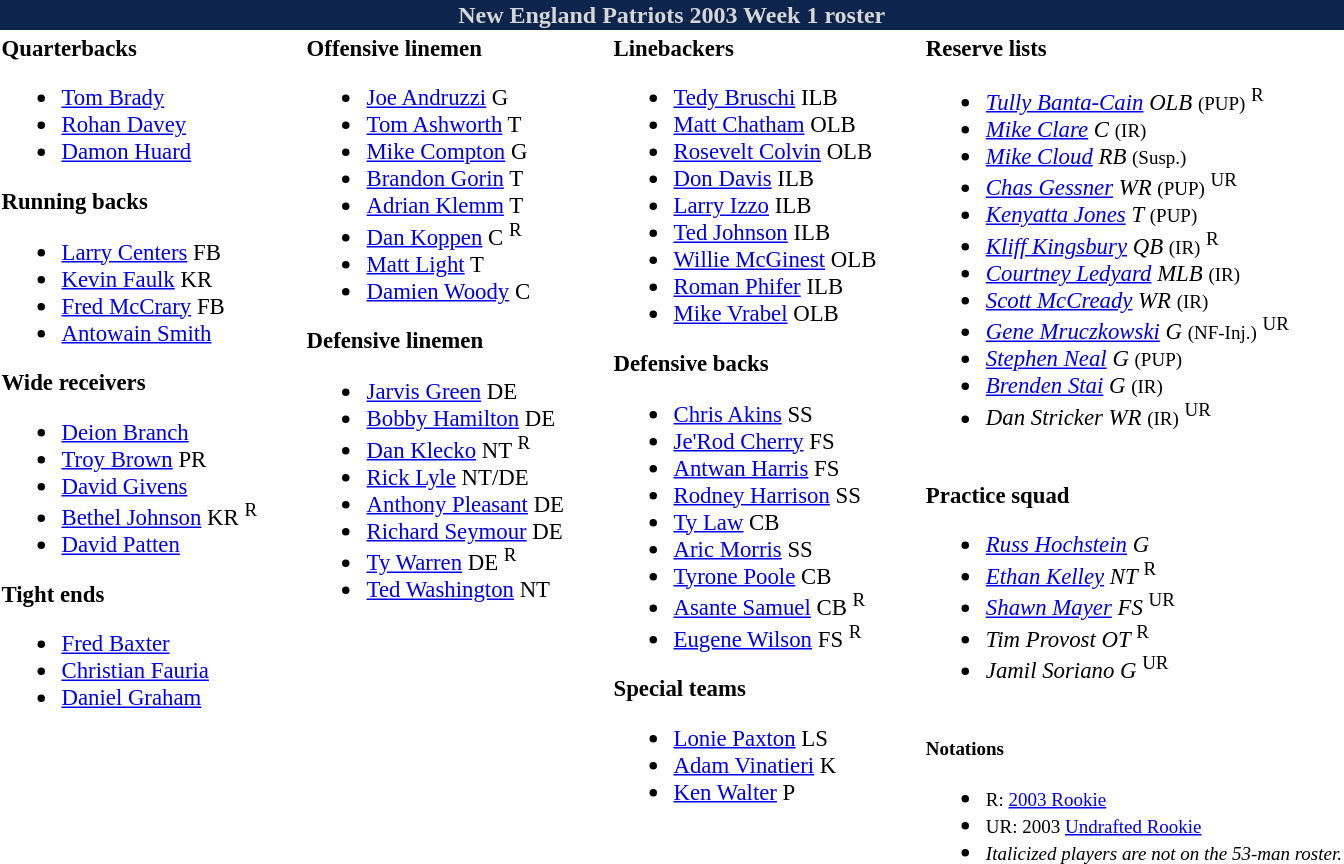<table class="toccolours" style="text-align: left;">
<tr>
<th colspan="9" style="background-color: #0d254c; color: #d6d6d6; text-align: center;">New England Patriots 2003 Week 1 roster</th>
</tr>
<tr>
<td style="font-size: 95%;" valign="top"><strong>Quarterbacks</strong><br><ul><li> <a href='#'>Tom Brady</a></li><li> <a href='#'>Rohan Davey</a></li><li> <a href='#'>Damon Huard</a></li></ul><strong>Running backs</strong><ul><li> <a href='#'>Larry Centers</a> FB</li><li> <a href='#'>Kevin Faulk</a> KR</li><li> <a href='#'>Fred McCrary</a> FB</li><li> <a href='#'>Antowain Smith</a></li></ul><strong>Wide receivers</strong><ul><li> <a href='#'>Deion Branch</a></li><li> <a href='#'>Troy Brown</a> PR</li><li> <a href='#'>David Givens</a></li><li> <a href='#'>Bethel Johnson</a> KR <sup>R</sup></li><li> <a href='#'>David Patten</a></li></ul><strong>Tight ends</strong><ul><li> <a href='#'>Fred Baxter</a></li><li> <a href='#'>Christian Fauria</a></li><li> <a href='#'>Daniel Graham</a></li></ul></td>
<td style="width: 25px;"></td>
<td style="font-size: 95%;" valign="top"><strong>Offensive linemen</strong><br><ul><li> <a href='#'>Joe Andruzzi</a> G</li><li> <a href='#'>Tom Ashworth</a> T</li><li> <a href='#'>Mike Compton</a> G</li><li> <a href='#'>Brandon Gorin</a> T</li><li> <a href='#'>Adrian Klemm</a> T</li><li> <a href='#'>Dan Koppen</a> C <sup>R</sup></li><li> <a href='#'>Matt Light</a> T</li><li> <a href='#'>Damien Woody</a> C</li></ul><strong>Defensive linemen</strong><ul><li> <a href='#'>Jarvis Green</a> DE</li><li> <a href='#'>Bobby Hamilton</a> DE</li><li> <a href='#'>Dan Klecko</a> NT <sup>R</sup></li><li> <a href='#'>Rick Lyle</a> NT/DE</li><li> <a href='#'>Anthony Pleasant</a> DE</li><li> <a href='#'>Richard Seymour</a> DE</li><li> <a href='#'>Ty Warren</a> DE <sup>R</sup></li><li> <a href='#'>Ted Washington</a> NT</li></ul></td>
<td style="width: 25px;"></td>
<td style="font-size: 95%;" valign="top"><strong>Linebackers</strong><br><ul><li> <a href='#'>Tedy Bruschi</a> ILB</li><li> <a href='#'>Matt Chatham</a> OLB</li><li> <a href='#'>Rosevelt Colvin</a> OLB</li><li> <a href='#'>Don Davis</a> ILB</li><li> <a href='#'>Larry Izzo</a> ILB</li><li> <a href='#'>Ted Johnson</a> ILB</li><li> <a href='#'>Willie McGinest</a> OLB</li><li> <a href='#'>Roman Phifer</a> ILB</li><li> <a href='#'>Mike Vrabel</a> OLB</li></ul><strong>Defensive backs</strong><ul><li> <a href='#'>Chris Akins</a> SS</li><li> <a href='#'>Je'Rod Cherry</a> FS</li><li> <a href='#'>Antwan Harris</a> FS</li><li> <a href='#'>Rodney Harrison</a> SS</li><li> <a href='#'>Ty Law</a> CB</li><li> <a href='#'>Aric Morris</a> SS</li><li> <a href='#'>Tyrone Poole</a> CB</li><li> <a href='#'>Asante Samuel</a> CB <sup>R</sup></li><li> <a href='#'>Eugene Wilson</a> FS <sup>R</sup></li></ul><strong>Special teams</strong><ul><li> <a href='#'>Lonie Paxton</a> LS</li><li> <a href='#'>Adam Vinatieri</a> K</li><li> <a href='#'>Ken Walter</a> P</li></ul></td>
<td style="width: 25px;"></td>
<td style="font-size: 95%;" valign="top"><strong>Reserve lists</strong><br><ul><li> <em><a href='#'>Tully Banta-Cain</a> OLB</em> <small>(PUP)</small> <sup>R</sup> </li><li> <em><a href='#'>Mike Clare</a> C</em> <small>(IR)</small> </li><li> <em><a href='#'>Mike Cloud</a> RB</em> <small>(Susp.)</small></li><li> <em><a href='#'>Chas Gessner</a> WR</em> <small>(PUP)</small> <sup>UR</sup> </li><li> <em><a href='#'>Kenyatta Jones</a> T</em> <small>(PUP)</small> </li><li> <em><a href='#'>Kliff Kingsbury</a> QB</em> <small>(IR)</small> <sup>R</sup> </li><li> <em><a href='#'>Courtney Ledyard</a> MLB</em> <small>(IR)</small> </li><li> <em><a href='#'>Scott McCready</a> WR</em> <small>(IR)</small> </li><li> <em><a href='#'>Gene Mruczkowski</a> G</em> <small>(NF-Inj.)</small> <sup>UR</sup> </li><li> <em><a href='#'>Stephen Neal</a> G</em> <small>(PUP)</small> </li><li> <em><a href='#'>Brenden Stai</a> G</em> <small>(IR)</small></li><li> <em>Dan Stricker WR</em> <small>(IR)</small> <sup>UR</sup> </li></ul><br>
<strong>Practice squad</strong><ul><li> <em><a href='#'>Russ Hochstein</a> G</em></li><li> <em><a href='#'>Ethan Kelley</a> NT</em> <sup>R</sup></li><li> <em><a href='#'>Shawn Mayer</a> FS</em> <sup>UR</sup></li><li> <em>Tim Provost OT</em> <sup>R</sup></li><li> <em>Jamil Soriano G</em> <sup>UR</sup></li></ul><br>
<small><strong>Notations</strong></small><ul><li><small>R: <a href='#'>2003 Rookie</a></small></li><li><small>UR: 2003 <a href='#'>Undrafted Rookie</a></small></li><li><small><em>Italicized players are not on the 53-man roster.</em></small></li></ul></td>
</tr>
</table>
